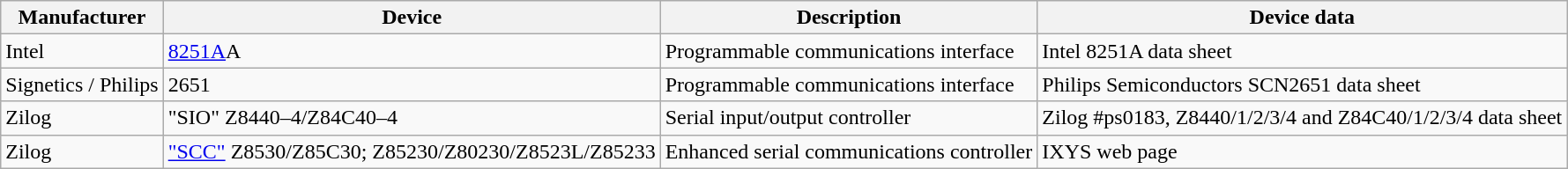<table class="wikitable">
<tr>
<th>Manufacturer</th>
<th>Device</th>
<th>Description</th>
<th>Device data</th>
</tr>
<tr>
<td>Intel</td>
<td><a href='#'>8251A</a>A</td>
<td>Programmable communications interface</td>
<td>Intel 8251A data sheet</td>
</tr>
<tr>
<td>Signetics / Philips</td>
<td>2651</td>
<td>Programmable communications interface</td>
<td>Philips Semiconductors SCN2651 data sheet</td>
</tr>
<tr>
<td>Zilog</td>
<td>"SIO" Z8440–4/Z84C40–4</td>
<td>Serial input/output controller</td>
<td>Zilog #ps0183, Z8440/1/2/3/4 and Z84C40/1/2/3/4 data sheet</td>
</tr>
<tr>
<td>Zilog</td>
<td><a href='#'>"SCC"</a> Z8530/Z85C30; Z85230/Z80230/Z8523L/Z85233</td>
<td>Enhanced serial communications controller</td>
<td>IXYS web page</td>
</tr>
</table>
